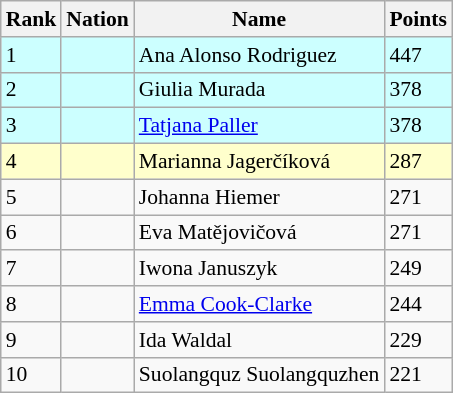<table class="wikitable sortable" style="font-size:90%;">
<tr>
<th>Rank</th>
<th>Nation</th>
<th>Name</th>
<th>Points</th>
</tr>
<tr bgcolor=#ccffff>
<td>1</td>
<td></td>
<td>Ana Alonso Rodriguez</td>
<td>447</td>
</tr>
<tr bgcolor=#ccffff>
<td>2</td>
<td></td>
<td>Giulia Murada</td>
<td>378</td>
</tr>
<tr bgcolor=#ccffff>
<td>3</td>
<td></td>
<td><a href='#'>Tatjana Paller</a></td>
<td>378</td>
</tr>
<tr bgcolor=#ffffcc>
<td>4</td>
<td></td>
<td>Marianna Jagerčíková</td>
<td>287</td>
</tr>
<tr>
<td>5</td>
<td></td>
<td>Johanna Hiemer</td>
<td>271</td>
</tr>
<tr>
<td>6</td>
<td></td>
<td>Eva Matějovičová</td>
<td>271</td>
</tr>
<tr>
<td>7</td>
<td></td>
<td>Iwona Januszyk</td>
<td>249</td>
</tr>
<tr>
<td>8</td>
<td></td>
<td><a href='#'>Emma Cook-Clarke</a></td>
<td>244</td>
</tr>
<tr>
<td>9</td>
<td></td>
<td>Ida Waldal</td>
<td>229</td>
</tr>
<tr>
<td>10</td>
<td></td>
<td>Suolangquz Suolangquzhen</td>
<td>221</td>
</tr>
</table>
